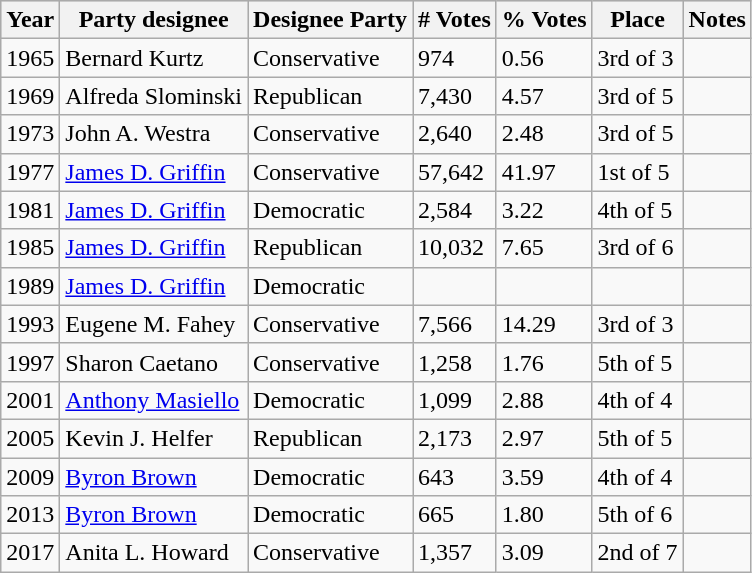<table class=wikitable>
<tr style="background:lightgrey;">
<th>Year</th>
<th>Party designee</th>
<th>Designee Party</th>
<th># Votes</th>
<th>% Votes</th>
<th>Place</th>
<th>Notes</th>
</tr>
<tr>
<td>1965</td>
<td>Bernard Kurtz</td>
<td>Conservative</td>
<td>974</td>
<td>0.56</td>
<td>3rd of 3</td>
<td></td>
</tr>
<tr>
<td>1969</td>
<td>Alfreda Slominski</td>
<td>Republican</td>
<td>7,430</td>
<td>4.57</td>
<td>3rd of 5</td>
<td></td>
</tr>
<tr>
<td>1973</td>
<td>John A. Westra</td>
<td>Conservative</td>
<td>2,640</td>
<td>2.48</td>
<td>3rd of 5</td>
<td></td>
</tr>
<tr>
<td>1977</td>
<td><a href='#'>James D. Griffin</a></td>
<td>Conservative</td>
<td>57,642</td>
<td>41.97</td>
<td>1st of 5</td>
<td></td>
</tr>
<tr>
<td>1981</td>
<td><a href='#'>James D. Griffin</a></td>
<td>Democratic</td>
<td>2,584</td>
<td>3.22</td>
<td>4th of 5</td>
<td></td>
</tr>
<tr>
<td>1985</td>
<td><a href='#'>James D. Griffin</a></td>
<td>Republican</td>
<td>10,032</td>
<td>7.65</td>
<td>3rd of 6</td>
<td></td>
</tr>
<tr>
<td>1989</td>
<td><a href='#'>James D. Griffin</a></td>
<td>Democratic</td>
<td></td>
<td></td>
<td></td>
<td></td>
</tr>
<tr>
<td>1993</td>
<td>Eugene M. Fahey</td>
<td>Conservative</td>
<td>7,566</td>
<td>14.29</td>
<td>3rd of 3</td>
<td></td>
</tr>
<tr>
<td>1997</td>
<td>Sharon Caetano</td>
<td>Conservative</td>
<td>1,258</td>
<td>1.76</td>
<td>5th of 5</td>
<td></td>
</tr>
<tr>
<td>2001</td>
<td><a href='#'>Anthony Masiello</a></td>
<td>Democratic</td>
<td>1,099</td>
<td>2.88</td>
<td>4th of 4</td>
<td></td>
</tr>
<tr>
<td>2005</td>
<td>Kevin J. Helfer</td>
<td>Republican</td>
<td>2,173</td>
<td>2.97</td>
<td>5th of 5</td>
<td></td>
</tr>
<tr>
<td>2009</td>
<td><a href='#'>Byron Brown</a></td>
<td>Democratic</td>
<td>643</td>
<td>3.59</td>
<td>4th of 4</td>
<td></td>
</tr>
<tr>
<td>2013</td>
<td><a href='#'>Byron Brown</a></td>
<td>Democratic</td>
<td>665</td>
<td>1.80</td>
<td>5th of 6</td>
<td></td>
</tr>
<tr>
<td>2017</td>
<td>Anita L. Howard</td>
<td>Conservative</td>
<td>1,357</td>
<td>3.09</td>
<td>2nd of 7</td>
<td></td>
</tr>
</table>
